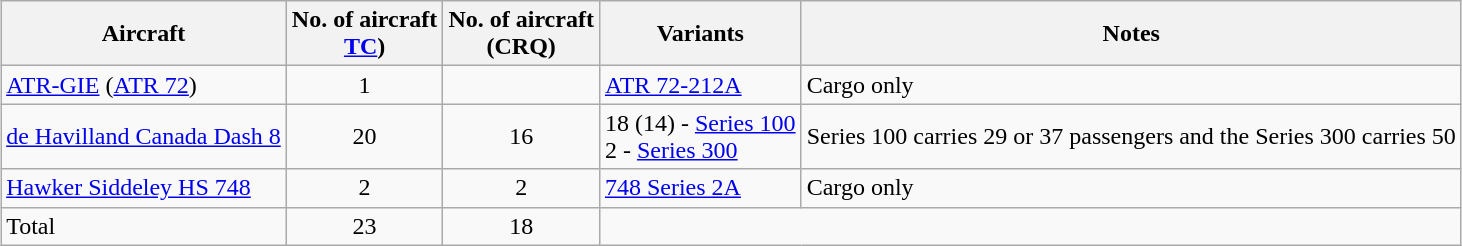<table class="wikitable" style="margin:1em auto; border-collapse:collapse">
<tr>
<th>Aircraft</th>
<th>No. of aircraft<br><a href='#'>TC</a>)</th>
<th>No. of aircraft<br>(CRQ)</th>
<th>Variants</th>
<th>Notes</th>
</tr>
<tr>
<td><a href='#'>ATR-GIE</a> (<a href='#'>ATR 72</a>)</td>
<td align=center>1</td>
<td align=center></td>
<td><a href='#'>ATR 72-212A</a></td>
<td>Cargo only</td>
</tr>
<tr>
<td><a href='#'>de Havilland Canada Dash 8</a></td>
<td align=center>20</td>
<td align=center>16</td>
<td>18 (14) - <a href='#'>Series 100</a><br>2 - <a href='#'>Series 300</a></td>
<td>Series 100  carries 29 or 37 passengers and the Series 300 carries 50</td>
</tr>
<tr>
<td><a href='#'>Hawker Siddeley HS 748</a></td>
<td align=center>2</td>
<td align=center>2</td>
<td><a href='#'>748 Series 2A</a></td>
<td>Cargo only</td>
</tr>
<tr>
<td>Total</td>
<td align=center>23</td>
<td align=center>18</td>
<td colspan="2"></td>
</tr>
</table>
